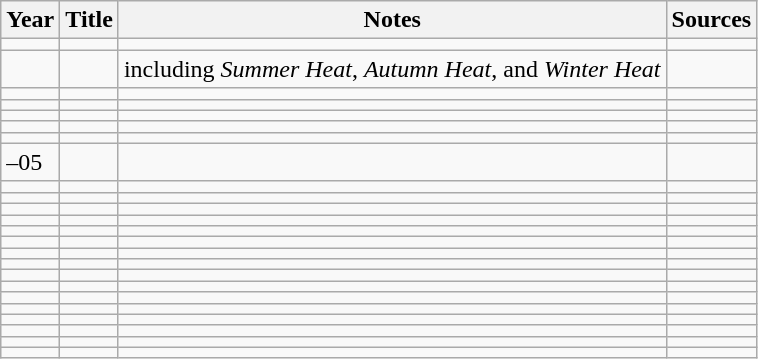<table class="wikitable sortable">
<tr>
<th>Year</th>
<th>Title</th>
<th class="unsortable">Notes</th>
<th class="unsortable">Sources</th>
</tr>
<tr>
<td></td>
<td></td>
<td></td>
<td></td>
</tr>
<tr>
<td></td>
<td></td>
<td>including <em>Summer Heat</em>, <em>Autumn Heat</em>, and <em>Winter Heat</em></td>
<td></td>
</tr>
<tr>
<td></td>
<td></td>
<td></td>
<td></td>
</tr>
<tr>
<td></td>
<td></td>
<td></td>
<td></td>
</tr>
<tr>
<td></td>
<td></td>
<td></td>
<td></td>
</tr>
<tr>
<td></td>
<td></td>
<td></td>
<td></td>
</tr>
<tr>
<td></td>
<td></td>
<td></td>
<td></td>
</tr>
<tr>
<td>–05</td>
<td></td>
<td></td>
<td></td>
</tr>
<tr>
<td></td>
<td></td>
<td></td>
<td></td>
</tr>
<tr>
<td></td>
<td></td>
<td></td>
<td></td>
</tr>
<tr>
<td></td>
<td></td>
<td></td>
<td></td>
</tr>
<tr>
<td></td>
<td></td>
<td></td>
<td></td>
</tr>
<tr>
<td></td>
<td></td>
<td></td>
<td></td>
</tr>
<tr>
<td></td>
<td></td>
<td></td>
<td></td>
</tr>
<tr>
<td></td>
<td></td>
<td></td>
<td></td>
</tr>
<tr>
<td></td>
<td></td>
<td></td>
<td></td>
</tr>
<tr>
<td></td>
<td></td>
<td></td>
<td></td>
</tr>
<tr>
<td></td>
<td></td>
<td></td>
<td></td>
</tr>
<tr>
<td></td>
<td></td>
<td></td>
<td></td>
</tr>
<tr>
<td></td>
<td></td>
<td></td>
<td></td>
</tr>
<tr>
<td></td>
<td></td>
<td></td>
<td></td>
</tr>
<tr>
<td></td>
<td></td>
<td></td>
<td></td>
</tr>
<tr>
<td></td>
<td></td>
<td></td>
<td></td>
</tr>
<tr>
<td></td>
<td></td>
<td></td>
<td></td>
</tr>
</table>
